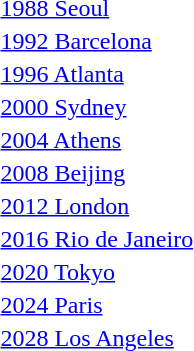<table>
<tr>
<td><a href='#'>1988 Seoul</a><br></td>
<td></td>
<td></td>
<td></td>
</tr>
<tr valign="top">
<td><a href='#'>1992 Barcelona</a><br></td>
<td></td>
<td></td>
<td><br></td>
</tr>
<tr>
<td><a href='#'>1996 Atlanta</a><br></td>
<td></td>
<td></td>
<td></td>
</tr>
<tr>
<td><a href='#'>2000 Sydney</a><br></td>
<td></td>
<td></td>
<td></td>
</tr>
<tr>
<td><a href='#'>2004 Athens</a><br></td>
<td></td>
<td></td>
<td></td>
</tr>
<tr>
<td><a href='#'>2008 Beijing</a><br></td>
<td></td>
<td></td>
<td></td>
</tr>
<tr>
<td><a href='#'>2012 London</a><br></td>
<td></td>
<td></td>
<td></td>
</tr>
<tr>
<td><a href='#'>2016 Rio de Janeiro</a><br></td>
<td></td>
<td></td>
<td></td>
</tr>
<tr>
<td><a href='#'>2020 Tokyo</a><br></td>
<td></td>
<td></td>
<td></td>
</tr>
<tr>
<td><a href='#'>2024 Paris</a><br></td>
<td></td>
<td></td>
<td></td>
</tr>
<tr>
<td><a href='#'>2028 Los Angeles</a><br></td>
<td></td>
<td></td>
<td></td>
</tr>
<tr>
</tr>
</table>
